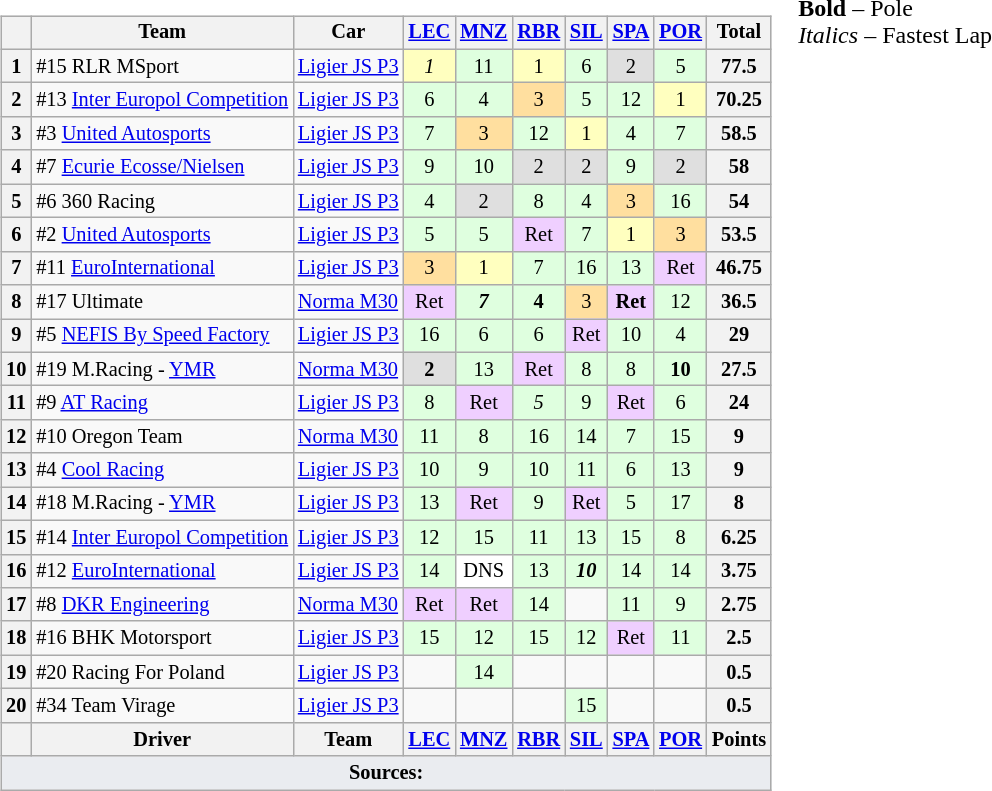<table>
<tr>
<td valign="top"><br><table class="wikitable" style="font-size: 85%; text-align:center">
<tr>
<th></th>
<th>Team</th>
<th>Car</th>
<th><a href='#'>LEC</a><br></th>
<th><a href='#'>MNZ</a><br></th>
<th><a href='#'>RBR</a><br></th>
<th><a href='#'>SIL</a><br></th>
<th><a href='#'>SPA</a><br></th>
<th><a href='#'>POR</a><br></th>
<th>Total</th>
</tr>
<tr>
<th>1</th>
<td align=left> #15 RLR MSport</td>
<td align=left><a href='#'>Ligier JS P3</a></td>
<td style="background:#FFFFBF;"><em>1</em></td>
<td style="background:#DFFFDF;">11</td>
<td style="background:#FFFFBF;">1</td>
<td style="background:#DFFFDF;">6</td>
<td style="background:#DFDFDF;">2</td>
<td style="background:#DFFFDF;">5</td>
<th>77.5</th>
</tr>
<tr>
<th>2</th>
<td align=left> #13 <a href='#'>Inter Europol Competition</a></td>
<td align=left><a href='#'>Ligier JS P3</a></td>
<td style="background:#DFFFDF;">6</td>
<td style="background:#DFFFDF;">4</td>
<td style="background:#FFDF9F;">3</td>
<td style="background:#DFFFDF;">5</td>
<td style="background:#DFFFDF;">12</td>
<td style="background:#FFFFBF;">1</td>
<th>70.25</th>
</tr>
<tr>
<th>3</th>
<td align=left> #3 <a href='#'>United Autosports</a></td>
<td align=left><a href='#'>Ligier JS P3</a></td>
<td style="background:#DFFFDF;">7</td>
<td style="background:#FFDF9F;">3</td>
<td style="background:#DFFFDF;">12</td>
<td style="background:#FFFFBF;">1</td>
<td style="background:#DFFFDF;">4</td>
<td style="background:#DFFFDF;">7</td>
<th>58.5</th>
</tr>
<tr>
<th>4</th>
<td align=left> #7 <a href='#'>Ecurie Ecosse/Nielsen</a></td>
<td align=left><a href='#'>Ligier JS P3</a></td>
<td style="background:#DFFFDF;">9</td>
<td style="background:#DFFFDF;">10</td>
<td style="background:#DFDFDF;">2</td>
<td style="background:#DFDFDF;">2</td>
<td style="background:#DFFFDF;">9</td>
<td style="background:#DFDFDF;">2</td>
<th>58</th>
</tr>
<tr>
<th>5</th>
<td align=left> #6 360 Racing</td>
<td align=left><a href='#'>Ligier JS P3</a></td>
<td style="background:#DFFFDF;">4</td>
<td style="background:#DFDFDF;">2</td>
<td style="background:#DFFFDF;">8</td>
<td style="background:#DFFFDF;">4</td>
<td style="background:#FFDF9F;">3</td>
<td style="background:#DFFFDF;">16</td>
<th>54</th>
</tr>
<tr>
<th>6</th>
<td align=left> #2 <a href='#'>United Autosports</a></td>
<td align=left><a href='#'>Ligier JS P3</a></td>
<td style="background:#DFFFDF;">5</td>
<td style="background:#DFFFDF;">5</td>
<td style="background:#EFCFFF;">Ret</td>
<td style="background:#DFFFDF;">7</td>
<td style="background:#FFFFBF;">1</td>
<td style="background:#FFDF9F;">3</td>
<th>53.5</th>
</tr>
<tr>
<th>7</th>
<td align=left> #11 <a href='#'>EuroInternational</a></td>
<td align=left><a href='#'>Ligier JS P3</a></td>
<td style="background:#FFDF9F;">3</td>
<td style="background:#FFFFBF;">1</td>
<td style="background:#DFFFDF;">7</td>
<td style="background:#DFFFDF;">16</td>
<td style="background:#DFFFDF;">13</td>
<td style="background:#EFCFFF;">Ret</td>
<th>46.75</th>
</tr>
<tr>
<th>8</th>
<td align=left> #17 Ultimate</td>
<td align=left><a href='#'>Norma M30</a></td>
<td style="background:#EFCFFF;">Ret</td>
<td style="background:#DFFFDF;"><strong><em>7</em></strong></td>
<td style="background:#DFFFDF;"><strong>4</strong></td>
<td style="background:#FFDF9F;">3</td>
<td style="background:#EFCFFF;"><strong>Ret</strong></td>
<td style="background:#DFFFDF;">12</td>
<th>36.5</th>
</tr>
<tr>
<th>9</th>
<td align=left> #5 <a href='#'>NEFIS By Speed Factory</a></td>
<td align=left><a href='#'>Ligier JS P3</a></td>
<td style="background:#DFFFDF;">16</td>
<td style="background:#DFFFDF;">6</td>
<td style="background:#DFFFDF;">6</td>
<td style="background:#EFCFFF;">Ret</td>
<td style="background:#DFFFDF;">10</td>
<td style="background:#DFFFDF;">4</td>
<th>29</th>
</tr>
<tr>
<th>10</th>
<td align=left> #19 M.Racing - <a href='#'>YMR</a></td>
<td align=left><a href='#'>Norma M30</a></td>
<td style="background:#DFDFDF;"><strong>2</strong></td>
<td style="background:#DFFFDF;">13</td>
<td style="background:#EFCFFF;">Ret</td>
<td style="background:#DFFFDF;">8</td>
<td style="background:#DFFFDF;">8</td>
<td style="background:#DFFFDF;"><strong>10</strong></td>
<th>27.5</th>
</tr>
<tr>
<th>11</th>
<td align=left> #9 <a href='#'>AT Racing</a></td>
<td align=left><a href='#'>Ligier JS P3</a></td>
<td style="background:#DFFFDF;">8</td>
<td style="background:#EFCFFF;">Ret</td>
<td style="background:#DFFFDF;"><em>5</em></td>
<td style="background:#DFFFDF;">9</td>
<td style="background:#EFCFFF;">Ret</td>
<td style="background:#DFFFDF;">6</td>
<th>24</th>
</tr>
<tr>
<th>12</th>
<td align=left> #10 Oregon Team</td>
<td align=left><a href='#'>Norma M30</a></td>
<td style="background:#DFFFDF;">11</td>
<td style="background:#DFFFDF;">8</td>
<td style="background:#DFFFDF;">16</td>
<td style="background:#DFFFDF;">14</td>
<td style="background:#DFFFDF;">7</td>
<td style="background:#DFFFDF;">15</td>
<th>9</th>
</tr>
<tr>
<th>13</th>
<td align=left> #4 <a href='#'>Cool Racing</a></td>
<td align=left><a href='#'>Ligier JS P3</a></td>
<td style="background:#DFFFDF;">10</td>
<td style="background:#DFFFDF;">9</td>
<td style="background:#DFFFDF;">10</td>
<td style="background:#DFFFDF;">11</td>
<td style="background:#DFFFDF;">6</td>
<td style="background:#DFFFDF;">13</td>
<th>9</th>
</tr>
<tr>
<th>14</th>
<td align=left> #18 M.Racing - <a href='#'>YMR</a></td>
<td align=left><a href='#'>Ligier JS P3</a></td>
<td style="background:#DFFFDF;">13</td>
<td style="background:#EFCFFF;">Ret</td>
<td style="background:#DFFFDF;">9</td>
<td style="background:#EFCFFF;">Ret</td>
<td style="background:#DFFFDF;">5</td>
<td style="background:#DFFFDF;">17</td>
<th>8</th>
</tr>
<tr>
<th>15</th>
<td align=left> #14 <a href='#'>Inter Europol Competition</a></td>
<td align=left><a href='#'>Ligier JS P3</a></td>
<td style="background:#DFFFDF;">12</td>
<td style="background:#DFFFDF;">15</td>
<td style="background:#DFFFDF;">11</td>
<td style="background:#DFFFDF;">13</td>
<td style="background:#DFFFDF;">15</td>
<td style="background:#DFFFDF;">8</td>
<th>6.25</th>
</tr>
<tr>
<th>16</th>
<td align=left> #12 <a href='#'>EuroInternational</a></td>
<td align=left><a href='#'>Ligier JS P3</a></td>
<td style="background:#DFFFDF;">14</td>
<td style="background:#FFFFFF;">DNS</td>
<td style="background:#DFFFDF;">13</td>
<td style="background:#DFFFDF;"><strong><em>10</em></strong></td>
<td style="background:#DFFFDF;">14</td>
<td style="background:#DFFFDF;">14</td>
<th>3.75</th>
</tr>
<tr>
<th>17</th>
<td align=left> #8 <a href='#'>DKR Engineering</a></td>
<td align=left><a href='#'>Norma M30</a></td>
<td style="background:#EFCFFF;">Ret</td>
<td style="background:#EFCFFF;">Ret</td>
<td style="background:#DFFFDF;">14</td>
<td></td>
<td style="background:#DFFFDF;">11</td>
<td style="background:#DFFFDF;">9</td>
<th>2.75</th>
</tr>
<tr>
<th>18</th>
<td align=left> #16 BHK Motorsport</td>
<td align=left><a href='#'>Ligier JS P3</a></td>
<td style="background:#DFFFDF;">15</td>
<td style="background:#DFFFDF;">12</td>
<td style="background:#DFFFDF;">15</td>
<td style="background:#DFFFDF;">12</td>
<td style="background:#EFCFFF;">Ret</td>
<td style="background:#DFFFDF;">11</td>
<th>2.5</th>
</tr>
<tr>
<th>19</th>
<td align=left> #20 Racing For Poland</td>
<td align=left><a href='#'>Ligier JS P3</a></td>
<td></td>
<td style="background:#DFFFDF;">14</td>
<td></td>
<td></td>
<td></td>
<td></td>
<th>0.5</th>
</tr>
<tr>
<th>20</th>
<td align=left> #34 Team Virage</td>
<td align=left><a href='#'>Ligier JS P3</a></td>
<td></td>
<td></td>
<td></td>
<td style="background:#DFFFDF;">15</td>
<td></td>
<td></td>
<th>0.5</th>
</tr>
<tr>
<th></th>
<th>Driver</th>
<th>Team</th>
<th><a href='#'>LEC</a><br></th>
<th><a href='#'>MNZ</a><br></th>
<th><a href='#'>RBR</a><br></th>
<th><a href='#'>SIL</a><br></th>
<th><a href='#'>SPA</a><br></th>
<th><a href='#'>POR</a><br></th>
<th>Points</th>
</tr>
<tr class="sortbottom">
<td colspan="10" style="background-color:#EAECF0;text-align:center"><strong>Sources:</strong></td>
</tr>
</table>
</td>
<td valign="top"><br>
<span><strong>Bold</strong> – Pole<br><em>Italics</em> – Fastest Lap</span></td>
</tr>
</table>
